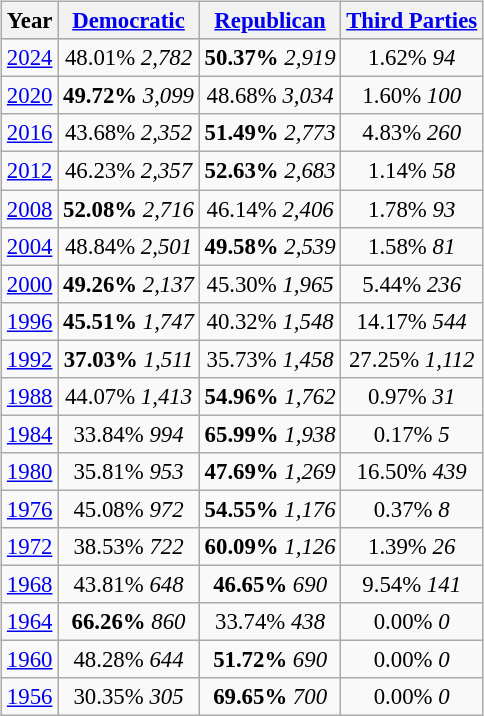<table class="wikitable"  style="float:right; margin:1em; font-size:95%;">
<tr style="background:lightgrey;">
<th>Year</th>
<th><a href='#'>Democratic</a></th>
<th><a href='#'>Republican</a></th>
<th><a href='#'>Third Parties</a></th>
</tr>
<tr>
<td align="center" ><a href='#'>2024</a></td>
<td align="center" >48.01% <em>2,782</em></td>
<td align="center" ><strong>50.37%</strong> <em>2,919</em></td>
<td align="center" >1.62% <em>94</em></td>
</tr>
<tr>
<td align="center" ><a href='#'>2020</a></td>
<td align="center" ><strong>49.72%</strong> <em>3,099</em></td>
<td align="center" >48.68% <em>3,034</em></td>
<td align="center" >1.60% <em>100</em></td>
</tr>
<tr>
<td align="center" ><a href='#'>2016</a></td>
<td align="center" >43.68% <em>2,352</em></td>
<td align="center" ><strong>51.49%</strong> <em>2,773</em></td>
<td align="center" >4.83% <em>260</em></td>
</tr>
<tr>
<td align="center" ><a href='#'>2012</a></td>
<td align="center" >46.23% <em>2,357</em></td>
<td align="center" ><strong>52.63%</strong> <em>2,683</em></td>
<td align="center" >1.14% <em>58</em></td>
</tr>
<tr>
<td align="center" ><a href='#'>2008</a></td>
<td align="center" ><strong>52.08%</strong> <em>2,716</em></td>
<td align="center" >46.14% <em>2,406</em></td>
<td align="center" >1.78% <em>93</em></td>
</tr>
<tr>
<td align="center" ><a href='#'>2004</a></td>
<td align="center" >48.84% <em>2,501</em></td>
<td align="center" ><strong>49.58%</strong> <em>2,539</em></td>
<td align="center" >1.58% <em>81</em></td>
</tr>
<tr>
<td align="center" ><a href='#'>2000</a></td>
<td align="center" ><strong>49.26%</strong> <em>2,137</em></td>
<td align="center" >45.30% <em>1,965</em></td>
<td align="center" >5.44% <em>236</em></td>
</tr>
<tr>
<td align="center" ><a href='#'>1996</a></td>
<td align="center" ><strong>45.51%</strong> <em>1,747</em></td>
<td align="center" >40.32% <em>1,548</em></td>
<td align="center" >14.17% <em>544</em></td>
</tr>
<tr>
<td align="center" ><a href='#'>1992</a></td>
<td align="center" ><strong>37.03%</strong> <em>1,511</em></td>
<td align="center" >35.73% <em>1,458</em></td>
<td align="center" >27.25% <em>1,112</em></td>
</tr>
<tr>
<td align="center" ><a href='#'>1988</a></td>
<td align="center" >44.07% <em>1,413</em></td>
<td align="center" ><strong>54.96%</strong> <em>1,762</em></td>
<td align="center" >0.97% <em>31</em></td>
</tr>
<tr>
<td align="center" ><a href='#'>1984</a></td>
<td align="center" >33.84% <em>994</em></td>
<td align="center" ><strong>65.99%</strong> <em>1,938</em></td>
<td align="center" >0.17% <em>5</em></td>
</tr>
<tr>
<td align="center" ><a href='#'>1980</a></td>
<td align="center" >35.81% <em>953</em></td>
<td align="center" ><strong>47.69%</strong> <em>1,269</em></td>
<td align="center" >16.50% <em>439</em></td>
</tr>
<tr>
<td align="center" ><a href='#'>1976</a></td>
<td align="center" >45.08% <em>972</em></td>
<td align="center" ><strong>54.55%</strong> <em>1,176</em></td>
<td align="center" >0.37% <em>8</em></td>
</tr>
<tr>
<td align="center" ><a href='#'>1972</a></td>
<td align="center" >38.53% <em>722</em></td>
<td align="center" ><strong>60.09%</strong> <em>1,126</em></td>
<td align="center" >1.39% <em>26</em></td>
</tr>
<tr>
<td align="center" ><a href='#'>1968</a></td>
<td align="center" >43.81% <em>648</em></td>
<td align="center" ><strong>46.65%</strong> <em>690</em></td>
<td align="center" >9.54% <em>141</em></td>
</tr>
<tr>
<td align="center" ><a href='#'>1964</a></td>
<td align="center" ><strong>66.26%</strong> <em>860</em></td>
<td align="center" >33.74% <em>438</em></td>
<td align="center" >0.00% <em>0</em></td>
</tr>
<tr>
<td align="center" ><a href='#'>1960</a></td>
<td align="center" >48.28% <em>644</em></td>
<td align="center" ><strong>51.72%</strong> <em>690</em></td>
<td align="center" >0.00% <em>0</em></td>
</tr>
<tr>
<td align="center" ><a href='#'>1956</a></td>
<td align="center" >30.35% <em>305</em></td>
<td align="center" ><strong>69.65%</strong> <em>700</em></td>
<td align="center" >0.00% <em>0</em></td>
</tr>
</table>
